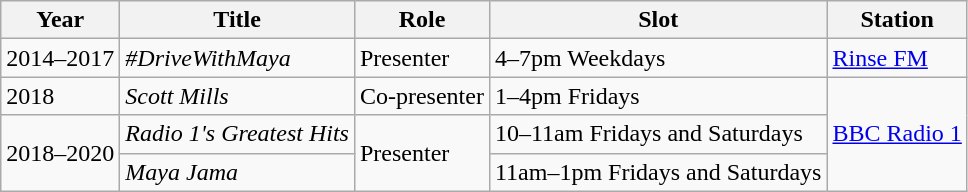<table class="wikitable">
<tr>
<th>Year</th>
<th>Title</th>
<th>Role</th>
<th>Slot</th>
<th>Station</th>
</tr>
<tr>
<td>2014–2017</td>
<td><em>#DriveWithMaya</em></td>
<td>Presenter</td>
<td>4–7pm Weekdays</td>
<td><a href='#'>Rinse FM</a></td>
</tr>
<tr>
<td>2018</td>
<td><em>Scott Mills</em></td>
<td>Co-presenter</td>
<td>1–4pm Fridays</td>
<td rowspan="3"><a href='#'>BBC Radio 1</a></td>
</tr>
<tr>
<td rowspan="2">2018–2020</td>
<td><em>Radio 1's Greatest Hits</em></td>
<td rowspan="2">Presenter</td>
<td>10–11am Fridays and Saturdays</td>
</tr>
<tr>
<td><em>Maya Jama</em></td>
<td>11am–1pm Fridays and Saturdays</td>
</tr>
</table>
